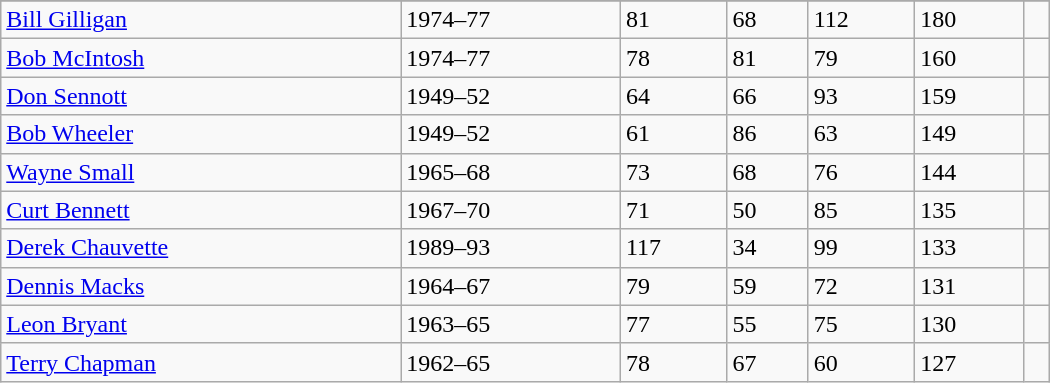<table class="wikitable sortable" width ="700" cellpadding="1" border="1" cellspacing="0">
<tr>
</tr>
<tr>
<td><a href='#'>Bill Gilligan</a></td>
<td>1974–77</td>
<td>81</td>
<td>68</td>
<td>112</td>
<td>180</td>
<td></td>
</tr>
<tr>
<td><a href='#'>Bob McIntosh</a></td>
<td>1974–77</td>
<td>78</td>
<td>81</td>
<td>79</td>
<td>160</td>
<td></td>
</tr>
<tr>
<td><a href='#'>Don Sennott</a></td>
<td>1949–52</td>
<td>64</td>
<td>66</td>
<td>93</td>
<td>159</td>
<td></td>
</tr>
<tr>
<td><a href='#'>Bob Wheeler</a></td>
<td>1949–52</td>
<td>61</td>
<td>86</td>
<td>63</td>
<td>149</td>
<td></td>
</tr>
<tr>
<td><a href='#'>Wayne Small</a></td>
<td>1965–68</td>
<td>73</td>
<td>68</td>
<td>76</td>
<td>144</td>
<td></td>
</tr>
<tr>
<td><a href='#'>Curt Bennett</a></td>
<td>1967–70</td>
<td>71</td>
<td>50</td>
<td>85</td>
<td>135</td>
<td></td>
</tr>
<tr>
<td><a href='#'>Derek Chauvette</a></td>
<td>1989–93</td>
<td>117</td>
<td>34</td>
<td>99</td>
<td>133</td>
<td></td>
</tr>
<tr>
<td><a href='#'>Dennis Macks</a></td>
<td>1964–67</td>
<td>79</td>
<td>59</td>
<td>72</td>
<td>131</td>
<td></td>
</tr>
<tr>
<td><a href='#'>Leon Bryant</a></td>
<td>1963–65</td>
<td>77</td>
<td>55</td>
<td>75</td>
<td>130</td>
<td></td>
</tr>
<tr>
<td><a href='#'>Terry Chapman</a></td>
<td>1962–65</td>
<td>78</td>
<td>67</td>
<td>60</td>
<td>127</td>
<td></td>
</tr>
</table>
